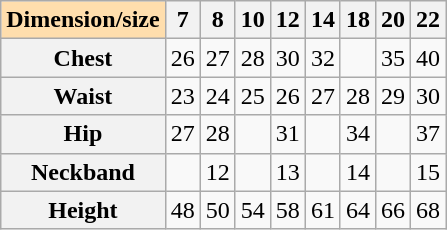<table class="wikitable">
<tr>
<th style="background:#ffdead;">Dimension/size</th>
<th>7</th>
<th>8</th>
<th>10</th>
<th>12</th>
<th>14</th>
<th>18</th>
<th>20</th>
<th>22</th>
</tr>
<tr>
<th>Chest</th>
<td>26</td>
<td>27</td>
<td>28</td>
<td>30</td>
<td>32</td>
<td></td>
<td>35</td>
<td>40</td>
</tr>
<tr>
<th>Waist</th>
<td>23</td>
<td>24</td>
<td>25</td>
<td>26</td>
<td>27</td>
<td>28</td>
<td>29</td>
<td>30</td>
</tr>
<tr>
<th>Hip</th>
<td>27</td>
<td>28</td>
<td></td>
<td>31</td>
<td></td>
<td>34</td>
<td></td>
<td>37</td>
</tr>
<tr>
<th>Neckband</th>
<td></td>
<td>12</td>
<td></td>
<td>13</td>
<td></td>
<td>14</td>
<td></td>
<td>15</td>
</tr>
<tr>
<th>Height</th>
<td>48</td>
<td>50</td>
<td>54</td>
<td>58</td>
<td>61</td>
<td>64</td>
<td>66</td>
<td>68</td>
</tr>
</table>
